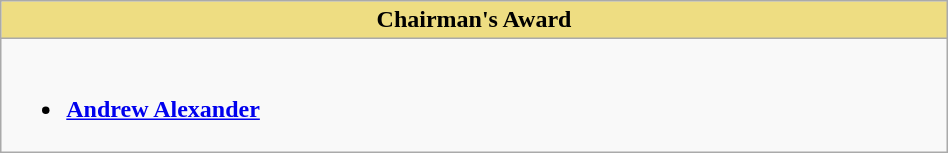<table class="wikitable" style="width:50%;">
<tr>
<th style="background:#EEDD82; width:50%">Chairman's Award</th>
</tr>
<tr>
<td valign="top"><br><ul><li> <strong><a href='#'>Andrew Alexander</a></strong></li></ul></td>
</tr>
</table>
